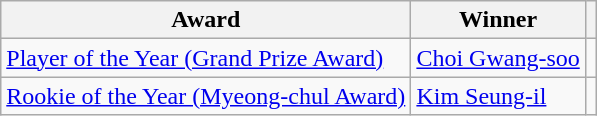<table class="wikitable">
<tr>
<th>Award</th>
<th>Winner</th>
<th></th>
</tr>
<tr>
<td><a href='#'>Player of the Year (Grand Prize Award)</a></td>
<td> <a href='#'>Choi Gwang-soo</a></td>
<td></td>
</tr>
<tr>
<td><a href='#'>Rookie of the Year (Myeong-chul Award)</a></td>
<td> <a href='#'>Kim Seung-il</a></td>
<td></td>
</tr>
</table>
